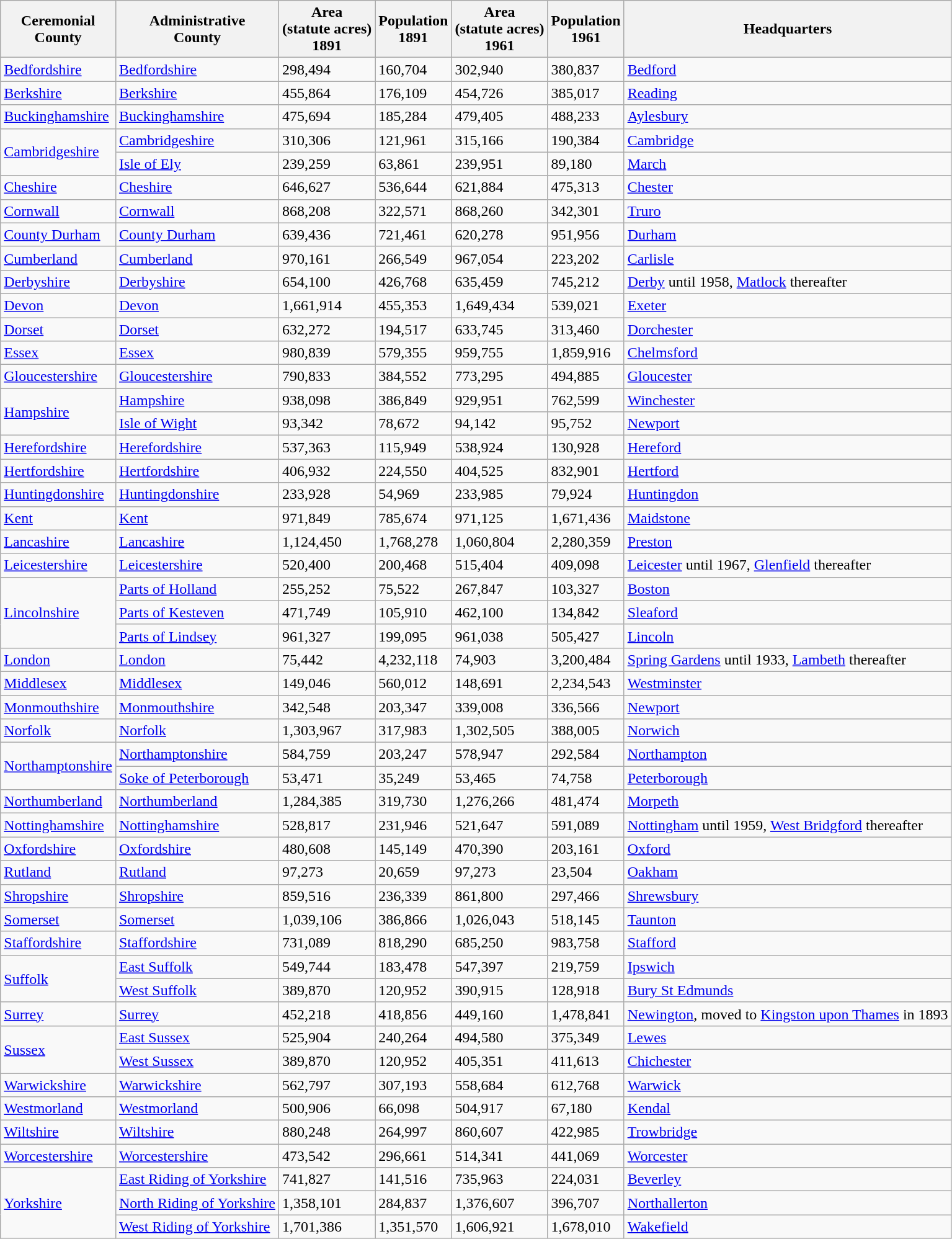<table class="wikitable">
<tr>
<th>Ceremonial <br>County</th>
<th>Administrative <br>County</th>
<th>Area <br>(statute acres) <br>1891</th>
<th>Population <br>1891</th>
<th>Area <br>(statute acres) <br>1961</th>
<th>Population <br>1961</th>
<th>Headquarters</th>
</tr>
<tr>
<td><a href='#'>Bedfordshire</a></td>
<td><a href='#'>Bedfordshire</a></td>
<td>298,494</td>
<td>160,704</td>
<td>302,940</td>
<td>380,837</td>
<td><a href='#'>Bedford</a></td>
</tr>
<tr>
<td><a href='#'>Berkshire</a></td>
<td><a href='#'>Berkshire</a></td>
<td>455,864</td>
<td>176,109</td>
<td>454,726</td>
<td>385,017</td>
<td><a href='#'>Reading</a></td>
</tr>
<tr>
<td><a href='#'>Buckinghamshire</a></td>
<td><a href='#'>Buckinghamshire</a></td>
<td>475,694</td>
<td>185,284</td>
<td>479,405</td>
<td>488,233</td>
<td><a href='#'>Aylesbury</a></td>
</tr>
<tr>
<td rowspan=2><a href='#'>Cambridgeshire</a></td>
<td><a href='#'>Cambridgeshire</a></td>
<td>310,306</td>
<td>121,961</td>
<td>315,166</td>
<td>190,384</td>
<td><a href='#'>Cambridge</a></td>
</tr>
<tr>
<td><a href='#'>Isle of Ely</a></td>
<td>239,259</td>
<td>63,861</td>
<td>239,951</td>
<td>89,180</td>
<td><a href='#'>March</a></td>
</tr>
<tr>
<td><a href='#'>Cheshire</a></td>
<td><a href='#'>Cheshire</a></td>
<td>646,627</td>
<td>536,644</td>
<td>621,884</td>
<td>475,313</td>
<td><a href='#'>Chester</a> </td>
</tr>
<tr>
<td><a href='#'>Cornwall</a></td>
<td><a href='#'>Cornwall</a></td>
<td>868,208</td>
<td>322,571</td>
<td>868,260</td>
<td>342,301</td>
<td><a href='#'>Truro</a></td>
</tr>
<tr>
<td><a href='#'>County Durham</a></td>
<td><a href='#'>County Durham</a></td>
<td>639,436</td>
<td>721,461</td>
<td>620,278</td>
<td>951,956</td>
<td><a href='#'>Durham</a></td>
</tr>
<tr>
<td><a href='#'>Cumberland</a></td>
<td><a href='#'>Cumberland</a></td>
<td>970,161</td>
<td>266,549</td>
<td>967,054</td>
<td>223,202</td>
<td><a href='#'>Carlisle</a></td>
</tr>
<tr>
<td><a href='#'>Derbyshire</a></td>
<td><a href='#'>Derbyshire</a></td>
<td>654,100</td>
<td>426,768</td>
<td>635,459</td>
<td>745,212</td>
<td><a href='#'>Derby</a> until 1958, <a href='#'>Matlock</a> thereafter</td>
</tr>
<tr>
<td><a href='#'>Devon</a></td>
<td><a href='#'>Devon</a></td>
<td>1,661,914</td>
<td>455,353</td>
<td>1,649,434</td>
<td>539,021</td>
<td><a href='#'>Exeter</a></td>
</tr>
<tr>
<td><a href='#'>Dorset</a></td>
<td><a href='#'>Dorset</a></td>
<td>632,272</td>
<td>194,517</td>
<td>633,745</td>
<td>313,460</td>
<td><a href='#'>Dorchester</a></td>
</tr>
<tr>
<td><a href='#'>Essex</a></td>
<td><a href='#'>Essex</a></td>
<td>980,839</td>
<td>579,355</td>
<td>959,755</td>
<td>1,859,916</td>
<td><a href='#'>Chelmsford</a></td>
</tr>
<tr>
<td><a href='#'>Gloucestershire</a></td>
<td><a href='#'>Gloucestershire</a></td>
<td>790,833</td>
<td>384,552</td>
<td>773,295</td>
<td>494,885</td>
<td><a href='#'>Gloucester</a></td>
</tr>
<tr>
<td rowspan=2><a href='#'>Hampshire</a></td>
<td><a href='#'>Hampshire</a></td>
<td>938,098</td>
<td>386,849</td>
<td>929,951</td>
<td>762,599</td>
<td><a href='#'>Winchester</a></td>
</tr>
<tr>
<td><a href='#'>Isle of Wight</a></td>
<td>93,342</td>
<td>78,672</td>
<td>94,142</td>
<td>95,752</td>
<td><a href='#'>Newport</a></td>
</tr>
<tr>
<td><a href='#'>Herefordshire</a></td>
<td><a href='#'>Herefordshire</a></td>
<td>537,363</td>
<td>115,949</td>
<td>538,924</td>
<td>130,928</td>
<td><a href='#'>Hereford</a></td>
</tr>
<tr>
<td><a href='#'>Hertfordshire</a></td>
<td><a href='#'>Hertfordshire</a></td>
<td>406,932</td>
<td>224,550</td>
<td>404,525</td>
<td>832,901</td>
<td><a href='#'>Hertford</a></td>
</tr>
<tr>
<td><a href='#'>Huntingdonshire</a></td>
<td><a href='#'>Huntingdonshire</a></td>
<td>233,928</td>
<td>54,969</td>
<td>233,985</td>
<td>79,924</td>
<td><a href='#'>Huntingdon</a></td>
</tr>
<tr>
<td><a href='#'>Kent</a></td>
<td><a href='#'>Kent</a></td>
<td>971,849</td>
<td>785,674</td>
<td>971,125</td>
<td>1,671,436</td>
<td><a href='#'>Maidstone</a></td>
</tr>
<tr>
<td><a href='#'>Lancashire</a></td>
<td><a href='#'>Lancashire</a></td>
<td>1,124,450</td>
<td>1,768,278</td>
<td>1,060,804</td>
<td>2,280,359</td>
<td><a href='#'>Preston</a></td>
</tr>
<tr>
<td><a href='#'>Leicestershire</a></td>
<td><a href='#'>Leicestershire</a></td>
<td>520,400</td>
<td>200,468</td>
<td>515,404</td>
<td>409,098</td>
<td><a href='#'>Leicester</a> until 1967, <a href='#'>Glenfield</a> thereafter</td>
</tr>
<tr>
<td rowspan=3><a href='#'>Lincolnshire</a></td>
<td><a href='#'>Parts of Holland</a></td>
<td>255,252</td>
<td>75,522</td>
<td>267,847</td>
<td>103,327</td>
<td><a href='#'>Boston</a></td>
</tr>
<tr>
<td><a href='#'>Parts of Kesteven</a></td>
<td>471,749</td>
<td>105,910</td>
<td>462,100</td>
<td>134,842</td>
<td><a href='#'>Sleaford</a></td>
</tr>
<tr>
<td><a href='#'>Parts of Lindsey</a></td>
<td>961,327</td>
<td>199,095</td>
<td>961,038</td>
<td>505,427</td>
<td><a href='#'>Lincoln</a></td>
</tr>
<tr>
<td><a href='#'>London</a></td>
<td><a href='#'>London</a></td>
<td>75,442</td>
<td>4,232,118</td>
<td>74,903</td>
<td>3,200,484</td>
<td><a href='#'>Spring Gardens</a> until 1933, <a href='#'>Lambeth</a> thereafter</td>
</tr>
<tr>
<td><a href='#'>Middlesex</a></td>
<td><a href='#'>Middlesex</a></td>
<td>149,046</td>
<td>560,012</td>
<td>148,691</td>
<td>2,234,543</td>
<td><a href='#'>Westminster</a></td>
</tr>
<tr>
<td><a href='#'>Monmouthshire</a></td>
<td><a href='#'>Monmouthshire</a></td>
<td>342,548</td>
<td>203,347</td>
<td>339,008</td>
<td>336,566</td>
<td><a href='#'>Newport</a></td>
</tr>
<tr>
<td><a href='#'>Norfolk</a></td>
<td><a href='#'>Norfolk</a></td>
<td>1,303,967</td>
<td>317,983</td>
<td>1,302,505</td>
<td>388,005</td>
<td><a href='#'>Norwich</a></td>
</tr>
<tr>
<td rowspan=2><a href='#'>Northamptonshire</a></td>
<td><a href='#'>Northamptonshire</a></td>
<td>584,759</td>
<td>203,247</td>
<td>578,947</td>
<td>292,584</td>
<td><a href='#'>Northampton</a></td>
</tr>
<tr>
<td><a href='#'>Soke of Peterborough</a></td>
<td>53,471</td>
<td>35,249</td>
<td>53,465</td>
<td>74,758</td>
<td><a href='#'>Peterborough</a></td>
</tr>
<tr>
<td><a href='#'>Northumberland</a></td>
<td><a href='#'>Northumberland</a></td>
<td>1,284,385</td>
<td>319,730</td>
<td>1,276,266</td>
<td>481,474</td>
<td><a href='#'>Morpeth</a></td>
</tr>
<tr>
<td><a href='#'>Nottinghamshire</a></td>
<td><a href='#'>Nottinghamshire</a></td>
<td>528,817</td>
<td>231,946</td>
<td>521,647</td>
<td>591,089</td>
<td><a href='#'>Nottingham</a> until 1959, <a href='#'>West Bridgford</a> thereafter</td>
</tr>
<tr>
<td><a href='#'>Oxfordshire</a></td>
<td><a href='#'>Oxfordshire</a></td>
<td>480,608</td>
<td>145,149</td>
<td>470,390</td>
<td>203,161</td>
<td><a href='#'>Oxford</a></td>
</tr>
<tr>
<td><a href='#'>Rutland</a></td>
<td><a href='#'>Rutland</a></td>
<td>97,273</td>
<td>20,659</td>
<td>97,273</td>
<td>23,504</td>
<td><a href='#'>Oakham</a></td>
</tr>
<tr>
<td><a href='#'>Shropshire</a></td>
<td><a href='#'>Shropshire</a></td>
<td>859,516</td>
<td>236,339</td>
<td>861,800</td>
<td>297,466</td>
<td><a href='#'>Shrewsbury</a></td>
</tr>
<tr>
<td><a href='#'>Somerset</a></td>
<td><a href='#'>Somerset</a></td>
<td>1,039,106</td>
<td>386,866</td>
<td>1,026,043</td>
<td>518,145</td>
<td><a href='#'>Taunton</a></td>
</tr>
<tr>
<td><a href='#'>Staffordshire</a></td>
<td><a href='#'>Staffordshire</a></td>
<td>731,089</td>
<td>818,290</td>
<td>685,250</td>
<td>983,758</td>
<td><a href='#'>Stafford</a></td>
</tr>
<tr>
<td rowspan=2><a href='#'>Suffolk</a></td>
<td><a href='#'>East Suffolk</a></td>
<td>549,744</td>
<td>183,478</td>
<td>547,397</td>
<td>219,759</td>
<td><a href='#'>Ipswich</a></td>
</tr>
<tr>
<td><a href='#'>West Suffolk</a></td>
<td>389,870</td>
<td>120,952</td>
<td>390,915</td>
<td>128,918</td>
<td><a href='#'>Bury St Edmunds</a></td>
</tr>
<tr>
<td><a href='#'>Surrey</a></td>
<td><a href='#'>Surrey</a></td>
<td>452,218</td>
<td>418,856</td>
<td>449,160</td>
<td>1,478,841</td>
<td><a href='#'>Newington</a>, moved to <a href='#'>Kingston upon Thames</a> in 1893 </td>
</tr>
<tr>
<td rowspan=2><a href='#'>Sussex</a></td>
<td><a href='#'>East Sussex</a></td>
<td>525,904</td>
<td>240,264</td>
<td>494,580</td>
<td>375,349</td>
<td><a href='#'>Lewes</a></td>
</tr>
<tr>
<td><a href='#'>West Sussex</a></td>
<td>389,870</td>
<td>120,952</td>
<td>405,351</td>
<td>411,613</td>
<td><a href='#'>Chichester</a></td>
</tr>
<tr>
<td><a href='#'>Warwickshire</a></td>
<td><a href='#'>Warwickshire</a></td>
<td>562,797</td>
<td>307,193</td>
<td>558,684</td>
<td>612,768</td>
<td><a href='#'>Warwick</a></td>
</tr>
<tr>
<td><a href='#'>Westmorland</a></td>
<td><a href='#'>Westmorland</a></td>
<td>500,906</td>
<td>66,098</td>
<td>504,917</td>
<td>67,180</td>
<td><a href='#'>Kendal</a></td>
</tr>
<tr>
<td><a href='#'>Wiltshire</a></td>
<td><a href='#'>Wiltshire</a></td>
<td>880,248</td>
<td>264,997</td>
<td>860,607</td>
<td>422,985</td>
<td><a href='#'>Trowbridge</a></td>
</tr>
<tr>
<td><a href='#'>Worcestershire</a></td>
<td><a href='#'>Worcestershire</a></td>
<td>473,542</td>
<td>296,661</td>
<td>514,341</td>
<td>441,069</td>
<td><a href='#'>Worcester</a></td>
</tr>
<tr>
<td rowspan=3><a href='#'>Yorkshire</a></td>
<td><a href='#'>East Riding of Yorkshire</a></td>
<td>741,827</td>
<td>141,516</td>
<td>735,963</td>
<td>224,031</td>
<td><a href='#'>Beverley</a></td>
</tr>
<tr>
<td><a href='#'>North Riding of Yorkshire</a></td>
<td>1,358,101</td>
<td>284,837</td>
<td>1,376,607</td>
<td>396,707</td>
<td><a href='#'>Northallerton</a></td>
</tr>
<tr>
<td><a href='#'>West Riding of Yorkshire</a></td>
<td>1,701,386</td>
<td>1,351,570</td>
<td>1,606,921</td>
<td>1,678,010</td>
<td><a href='#'>Wakefield</a></td>
</tr>
</table>
